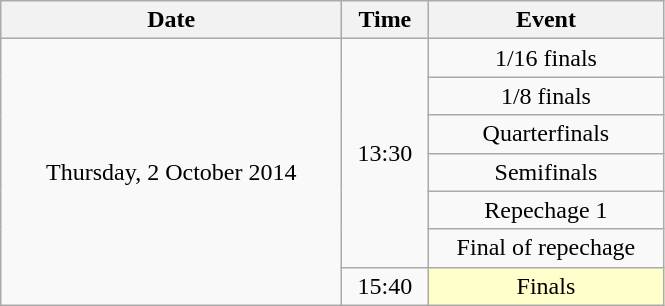<table class = "wikitable" style="text-align:center;">
<tr>
<th width=220>Date</th>
<th width=50>Time</th>
<th width=150>Event</th>
</tr>
<tr>
<td rowspan=7>Thursday, 2 October 2014</td>
<td rowspan=6>13:30</td>
<td>1/16 finals</td>
</tr>
<tr>
<td>1/8 finals</td>
</tr>
<tr>
<td>Quarterfinals</td>
</tr>
<tr>
<td>Semifinals</td>
</tr>
<tr>
<td>Repechage 1</td>
</tr>
<tr>
<td>Final of repechage</td>
</tr>
<tr>
<td>15:40</td>
<td bgcolor=ffffcc>Finals</td>
</tr>
</table>
